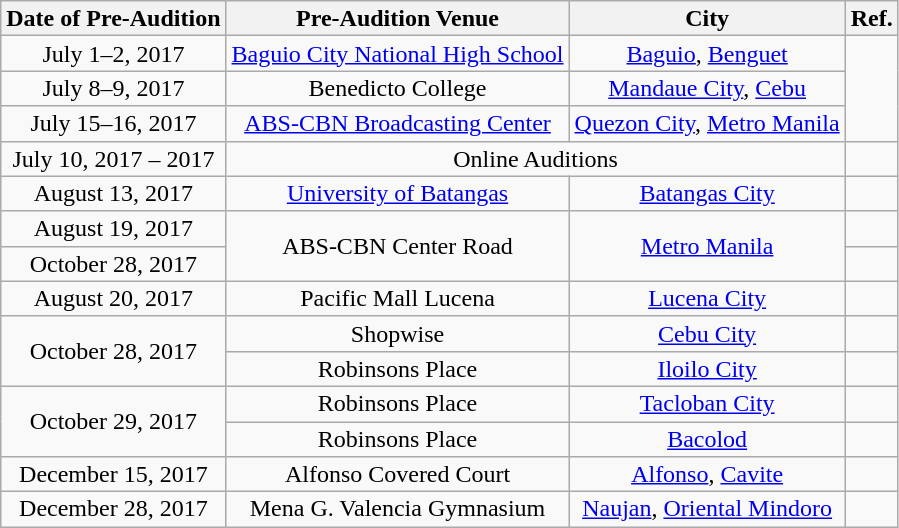<table class="wikitable"  style="text-align:center; line-height:16px; width:auto;">
<tr>
<th>Date of Pre-Audition</th>
<th>Pre-Audition Venue</th>
<th>City</th>
<th>Ref.</th>
</tr>
<tr>
<td>July 1–2, 2017</td>
<td><a href='#'>Baguio City National High School</a></td>
<td><a href='#'>Baguio</a>, <a href='#'>Benguet</a></td>
<td rowspan="3"></td>
</tr>
<tr>
<td>July 8–9, 2017</td>
<td>Benedicto College</td>
<td><a href='#'>Mandaue City</a>, <a href='#'>Cebu</a></td>
</tr>
<tr>
<td>July 15–16, 2017</td>
<td><a href='#'>ABS-CBN Broadcasting Center</a></td>
<td><a href='#'>Quezon City</a>, <a href='#'>Metro Manila</a></td>
</tr>
<tr>
<td>July 10, 2017 – 2017</td>
<td colspan="2">Online Auditions</td>
<td></td>
</tr>
<tr>
<td>August 13, 2017</td>
<td><a href='#'>University of Batangas</a></td>
<td><a href='#'>Batangas City</a></td>
<td></td>
</tr>
<tr>
<td>August 19, 2017</td>
<td rowspan="2">ABS-CBN Center Road</td>
<td rowspan="2"><a href='#'>Metro Manila</a></td>
<td></td>
</tr>
<tr>
<td>October 28, 2017</td>
<td></td>
</tr>
<tr>
<td>August 20, 2017</td>
<td>Pacific Mall Lucena</td>
<td><a href='#'>Lucena City</a></td>
<td></td>
</tr>
<tr>
<td rowspan="2">October 28, 2017</td>
<td>Shopwise</td>
<td><a href='#'>Cebu City</a></td>
<td></td>
</tr>
<tr>
<td>Robinsons Place</td>
<td><a href='#'>Iloilo City</a></td>
<td></td>
</tr>
<tr>
<td rowspan="2">October 29, 2017</td>
<td>Robinsons Place</td>
<td><a href='#'>Tacloban City</a></td>
<td></td>
</tr>
<tr>
<td>Robinsons Place</td>
<td><a href='#'>Bacolod</a></td>
<td></td>
</tr>
<tr>
<td>December 15, 2017</td>
<td>Alfonso Covered Court</td>
<td><a href='#'>Alfonso</a>, <a href='#'>Cavite</a></td>
<td></td>
</tr>
<tr>
<td>December 28, 2017</td>
<td>Mena G. Valencia Gymnasium</td>
<td><a href='#'>Naujan</a>, <a href='#'>Oriental Mindoro</a></td>
<td></td>
</tr>
</table>
